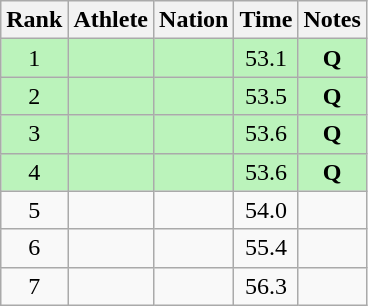<table class="wikitable sortable" style="text-align:center">
<tr>
<th>Rank</th>
<th>Athlete</th>
<th>Nation</th>
<th>Time</th>
<th>Notes</th>
</tr>
<tr bgcolor=#bbf3bb>
<td>1</td>
<td align=left></td>
<td align=left></td>
<td>53.1</td>
<td><strong>Q</strong></td>
</tr>
<tr bgcolor=#bbf3bb>
<td>2</td>
<td align=left></td>
<td align=left></td>
<td>53.5</td>
<td><strong>Q</strong></td>
</tr>
<tr bgcolor=#bbf3bb>
<td>3</td>
<td align=left></td>
<td align=left></td>
<td>53.6</td>
<td><strong>Q</strong></td>
</tr>
<tr bgcolor=#bbf3bb>
<td>4</td>
<td align=left></td>
<td align=left></td>
<td>53.6</td>
<td><strong>Q</strong></td>
</tr>
<tr>
<td>5</td>
<td align=left></td>
<td align=left></td>
<td>54.0</td>
<td></td>
</tr>
<tr>
<td>6</td>
<td align=left></td>
<td align=left></td>
<td>55.4</td>
<td></td>
</tr>
<tr>
<td>7</td>
<td align=left></td>
<td align=left></td>
<td>56.3</td>
<td></td>
</tr>
</table>
